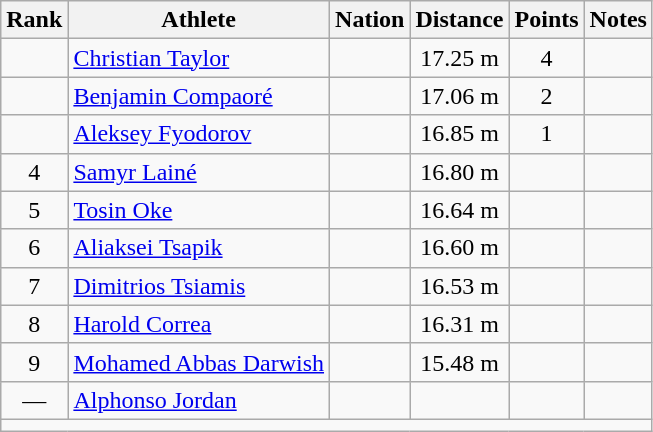<table class="wikitable mw-datatable sortable" style="text-align:center;">
<tr>
<th>Rank</th>
<th>Athlete</th>
<th>Nation</th>
<th>Distance</th>
<th>Points</th>
<th>Notes</th>
</tr>
<tr>
<td></td>
<td align=left><a href='#'>Christian Taylor</a></td>
<td align=left></td>
<td>17.25 m </td>
<td>4</td>
<td></td>
</tr>
<tr>
<td></td>
<td align=left><a href='#'>Benjamin Compaoré</a></td>
<td align=left></td>
<td>17.06 m </td>
<td>2</td>
<td></td>
</tr>
<tr>
<td></td>
<td align=left><a href='#'>Aleksey Fyodorov</a></td>
<td align=left></td>
<td>16.85 m </td>
<td>1</td>
<td></td>
</tr>
<tr>
<td>4</td>
<td align=left><a href='#'>Samyr Lainé</a></td>
<td align=left></td>
<td>16.80 m </td>
<td></td>
<td></td>
</tr>
<tr>
<td>5</td>
<td align=left><a href='#'>Tosin Oke</a></td>
<td align=left></td>
<td>16.64 m </td>
<td></td>
<td></td>
</tr>
<tr>
<td>6</td>
<td align=left><a href='#'>Aliaksei Tsapik</a></td>
<td align=left></td>
<td>16.60 m </td>
<td></td>
<td></td>
</tr>
<tr>
<td>7</td>
<td align=left><a href='#'>Dimitrios Tsiamis</a></td>
<td align=left></td>
<td>16.53 m </td>
<td></td>
<td></td>
</tr>
<tr>
<td>8</td>
<td align=left><a href='#'>Harold Correa</a></td>
<td align=left></td>
<td>16.31 m </td>
<td></td>
<td></td>
</tr>
<tr>
<td>9</td>
<td align=left><a href='#'>Mohamed Abbas Darwish</a></td>
<td align=left></td>
<td>15.48 m </td>
<td></td>
<td></td>
</tr>
<tr>
<td>—</td>
<td align=left><a href='#'>Alphonso Jordan</a></td>
<td align=left></td>
<td></td>
<td></td>
<td></td>
</tr>
<tr class="sortbottom">
<td colspan=6></td>
</tr>
</table>
